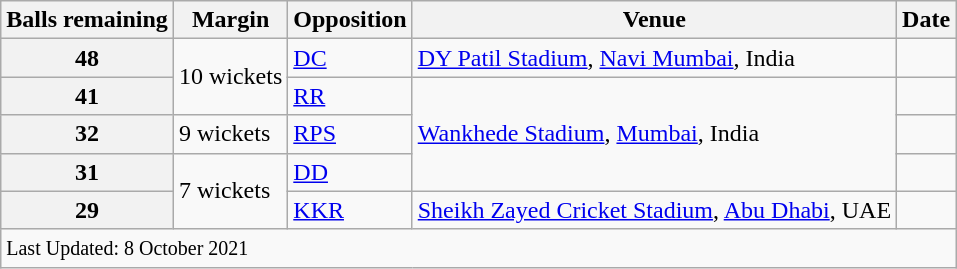<table class="wikitable">
<tr>
<th>Balls remaining</th>
<th>Margin</th>
<th>Opposition</th>
<th>Venue</th>
<th>Date</th>
</tr>
<tr>
<th>48</th>
<td rowspan=2>10 wickets</td>
<td><a href='#'>DC</a></td>
<td><a href='#'>DY Patil Stadium</a>, <a href='#'>Navi Mumbai</a>, India</td>
<td></td>
</tr>
<tr>
<th>41</th>
<td><a href='#'>RR</a></td>
<td rowspan=3><a href='#'>Wankhede Stadium</a>, <a href='#'>Mumbai</a>, India</td>
<td></td>
</tr>
<tr>
<th>32</th>
<td>9 wickets</td>
<td><a href='#'>RPS</a></td>
<td></td>
</tr>
<tr>
<th>31</th>
<td rowspan=2>7 wickets</td>
<td><a href='#'>DD</a></td>
<td></td>
</tr>
<tr>
<th>29</th>
<td><a href='#'>KKR</a></td>
<td><a href='#'>Sheikh Zayed Cricket Stadium</a>, <a href='#'>Abu Dhabi</a>, UAE</td>
<td></td>
</tr>
<tr class=sortbottom>
<td colspan=5><small>Last Updated: 8 October 2021</small></td>
</tr>
</table>
